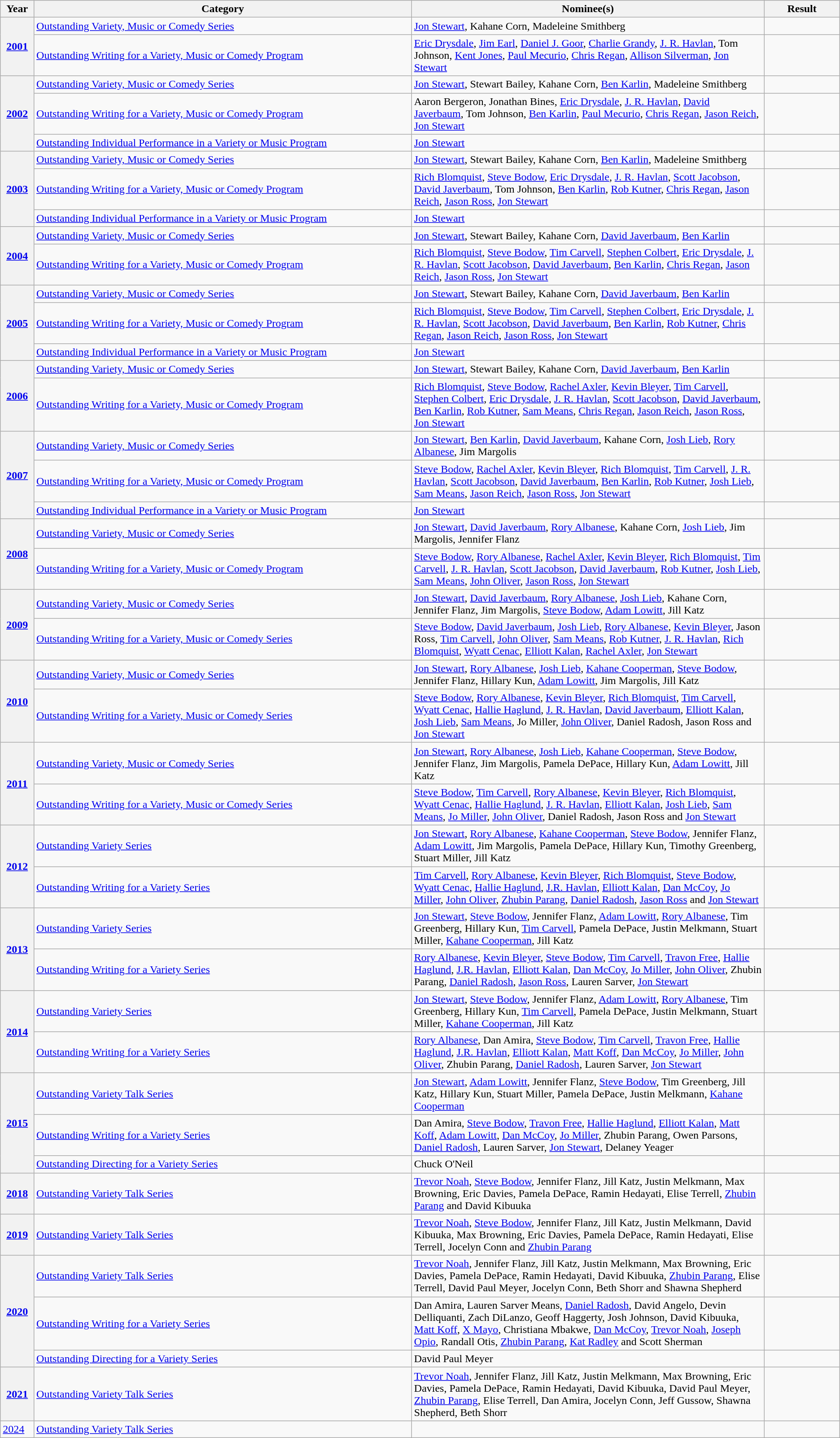<table class="wikitable plainrowheaders">
<tr>
<th scope="col" width="4%">Year</th>
<th scope="col" width="45%">Category</th>
<th scope="col" width="42%">Nominee(s)</th>
<th scope="col" width="9%">Result</th>
</tr>
<tr>
<th scope=row rowspan=2><a href='#'>2001</a></th>
<td><a href='#'>Outstanding Variety, Music or Comedy Series</a></td>
<td><a href='#'>Jon Stewart</a>, Kahane Corn, Madeleine Smithberg</td>
<td></td>
</tr>
<tr>
<td><a href='#'>Outstanding Writing for a Variety, Music or Comedy Program</a></td>
<td><a href='#'>Eric Drysdale</a>, <a href='#'>Jim Earl</a>, <a href='#'>Daniel J. Goor</a>, <a href='#'>Charlie Grandy</a>, <a href='#'>J. R. Havlan</a>, Tom Johnson, <a href='#'>Kent Jones</a>, <a href='#'>Paul Mecurio</a>, <a href='#'>Chris Regan</a>, <a href='#'>Allison Silverman</a>, <a href='#'>Jon Stewart</a></td>
<td></td>
</tr>
<tr>
<th scope=row rowspan=3><a href='#'>2002</a></th>
<td><a href='#'>Outstanding Variety, Music or Comedy Series</a></td>
<td><a href='#'>Jon Stewart</a>, Stewart Bailey, Kahane Corn, <a href='#'>Ben Karlin</a>, Madeleine Smithberg</td>
<td></td>
</tr>
<tr>
<td><a href='#'>Outstanding Writing for a Variety, Music or Comedy Program</a></td>
<td>Aaron Bergeron, Jonathan Bines, <a href='#'>Eric Drysdale</a>, <a href='#'>J. R. Havlan</a>, <a href='#'>David Javerbaum</a>, Tom Johnson, <a href='#'>Ben Karlin</a>, <a href='#'>Paul Mecurio</a>, <a href='#'>Chris Regan</a>, <a href='#'>Jason Reich</a>, <a href='#'>Jon Stewart</a></td>
<td></td>
</tr>
<tr>
<td><a href='#'>Outstanding Individual Performance in a Variety or Music Program</a></td>
<td><a href='#'>Jon Stewart</a></td>
<td></td>
</tr>
<tr>
<th scope=row rowspan=3><a href='#'>2003</a></th>
<td><a href='#'>Outstanding Variety, Music or Comedy Series</a></td>
<td><a href='#'>Jon Stewart</a>, Stewart Bailey, Kahane Corn, <a href='#'>Ben Karlin</a>, Madeleine Smithberg</td>
<td></td>
</tr>
<tr>
<td><a href='#'>Outstanding Writing for a Variety, Music or Comedy Program</a></td>
<td><a href='#'>Rich Blomquist</a>, <a href='#'>Steve Bodow</a>, <a href='#'>Eric Drysdale</a>, <a href='#'>J. R. Havlan</a>, <a href='#'>Scott Jacobson</a>, <a href='#'>David Javerbaum</a>, Tom Johnson, <a href='#'>Ben Karlin</a>, <a href='#'>Rob Kutner</a>, <a href='#'>Chris Regan</a>, <a href='#'>Jason Reich</a>, <a href='#'>Jason Ross</a>, <a href='#'>Jon Stewart</a></td>
<td></td>
</tr>
<tr>
<td><a href='#'>Outstanding Individual Performance in a Variety or Music Program</a></td>
<td><a href='#'>Jon Stewart</a></td>
<td></td>
</tr>
<tr>
<th scope=row rowspan=2><a href='#'>2004</a></th>
<td><a href='#'>Outstanding Variety, Music or Comedy Series</a></td>
<td><a href='#'>Jon Stewart</a>, Stewart Bailey, Kahane Corn, <a href='#'>David Javerbaum</a>, <a href='#'>Ben Karlin</a></td>
<td></td>
</tr>
<tr>
<td><a href='#'>Outstanding Writing for a Variety, Music or Comedy Program</a></td>
<td><a href='#'>Rich Blomquist</a>, <a href='#'>Steve Bodow</a>, <a href='#'>Tim Carvell</a>, <a href='#'>Stephen Colbert</a>, <a href='#'>Eric Drysdale</a>, <a href='#'>J. R. Havlan</a>, <a href='#'>Scott Jacobson</a>, <a href='#'>David Javerbaum</a>, <a href='#'>Ben Karlin</a>, <a href='#'>Chris Regan</a>, <a href='#'>Jason Reich</a>, <a href='#'>Jason Ross</a>, <a href='#'>Jon Stewart</a></td>
<td></td>
</tr>
<tr>
<th scope=row rowspan=3><a href='#'>2005</a></th>
<td><a href='#'>Outstanding Variety, Music or Comedy Series</a></td>
<td><a href='#'>Jon Stewart</a>, Stewart Bailey, Kahane Corn, <a href='#'>David Javerbaum</a>, <a href='#'>Ben Karlin</a></td>
<td></td>
</tr>
<tr>
<td><a href='#'>Outstanding Writing for a Variety, Music or Comedy Program</a></td>
<td><a href='#'>Rich Blomquist</a>, <a href='#'>Steve Bodow</a>, <a href='#'>Tim Carvell</a>, <a href='#'>Stephen Colbert</a>, <a href='#'>Eric Drysdale</a>, <a href='#'>J. R. Havlan</a>, <a href='#'>Scott Jacobson</a>, <a href='#'>David Javerbaum</a>, <a href='#'>Ben Karlin</a>, <a href='#'>Rob Kutner</a>, <a href='#'>Chris Regan</a>, <a href='#'>Jason Reich</a>, <a href='#'>Jason Ross</a>, <a href='#'>Jon Stewart</a></td>
<td></td>
</tr>
<tr>
<td><a href='#'>Outstanding Individual Performance in a Variety or Music Program</a></td>
<td><a href='#'>Jon Stewart</a></td>
<td></td>
</tr>
<tr>
<th scope=row rowspan=2><a href='#'>2006</a></th>
<td><a href='#'>Outstanding Variety, Music or Comedy Series</a></td>
<td><a href='#'>Jon Stewart</a>, Stewart Bailey, Kahane Corn, <a href='#'>David Javerbaum</a>, <a href='#'>Ben Karlin</a></td>
<td></td>
</tr>
<tr>
<td><a href='#'>Outstanding Writing for a Variety, Music or Comedy Program</a></td>
<td><a href='#'>Rich Blomquist</a>, <a href='#'>Steve Bodow</a>, <a href='#'>Rachel Axler</a>, <a href='#'>Kevin Bleyer</a>, <a href='#'>Tim Carvell</a>, <a href='#'>Stephen Colbert</a>, <a href='#'>Eric Drysdale</a>, <a href='#'>J. R. Havlan</a>, <a href='#'>Scott Jacobson</a>, <a href='#'>David Javerbaum</a>, <a href='#'>Ben Karlin</a>, <a href='#'>Rob Kutner</a>, <a href='#'>Sam Means</a>, <a href='#'>Chris Regan</a>, <a href='#'>Jason Reich</a>, <a href='#'>Jason Ross</a>, <a href='#'>Jon Stewart</a></td>
<td></td>
</tr>
<tr>
<th scope=row rowspan=3><a href='#'>2007</a></th>
<td><a href='#'>Outstanding Variety, Music or Comedy Series</a></td>
<td><a href='#'>Jon Stewart</a>, <a href='#'>Ben Karlin</a>, <a href='#'>David Javerbaum</a>, Kahane Corn, <a href='#'>Josh Lieb</a>, <a href='#'>Rory Albanese</a>, Jim Margolis</td>
<td></td>
</tr>
<tr>
<td><a href='#'>Outstanding Writing for a Variety, Music or Comedy Program</a></td>
<td><a href='#'>Steve Bodow</a>, <a href='#'>Rachel Axler</a>, <a href='#'>Kevin Bleyer</a>, <a href='#'>Rich Blomquist</a>, <a href='#'>Tim Carvell</a>, <a href='#'>J. R. Havlan</a>, <a href='#'>Scott Jacobson</a>, <a href='#'>David Javerbaum</a>, <a href='#'>Ben Karlin</a>, <a href='#'>Rob Kutner</a>, <a href='#'>Josh Lieb</a>, <a href='#'>Sam Means</a>, <a href='#'>Jason Reich</a>, <a href='#'>Jason Ross</a>, <a href='#'>Jon Stewart</a></td>
<td></td>
</tr>
<tr>
<td><a href='#'>Outstanding Individual Performance in a Variety or Music Program</a></td>
<td><a href='#'>Jon Stewart</a></td>
<td></td>
</tr>
<tr>
<th scope=row rowspan=2><a href='#'>2008</a></th>
<td><a href='#'>Outstanding Variety, Music or Comedy Series</a></td>
<td><a href='#'>Jon Stewart</a>, <a href='#'>David Javerbaum</a>, <a href='#'>Rory Albanese</a>, Kahane Corn, <a href='#'>Josh Lieb</a>, Jim Margolis, Jennifer Flanz</td>
<td></td>
</tr>
<tr>
<td><a href='#'>Outstanding Writing for a Variety, Music or Comedy Program</a></td>
<td><a href='#'>Steve Bodow</a>, <a href='#'>Rory Albanese</a>, <a href='#'>Rachel Axler</a>, <a href='#'>Kevin Bleyer</a>, <a href='#'>Rich Blomquist</a>, <a href='#'>Tim Carvell</a>, <a href='#'>J. R. Havlan</a>, <a href='#'>Scott Jacobson</a>, <a href='#'>David Javerbaum</a>, <a href='#'>Rob Kutner</a>, <a href='#'>Josh Lieb</a>, <a href='#'>Sam Means</a>, <a href='#'>John Oliver</a>, <a href='#'>Jason Ross</a>, <a href='#'>Jon Stewart</a></td>
<td></td>
</tr>
<tr>
<th scope=row rowspan=2><a href='#'>2009</a></th>
<td><a href='#'>Outstanding Variety, Music or Comedy Series</a></td>
<td><a href='#'>Jon Stewart</a>, <a href='#'>David Javerbaum</a>, <a href='#'>Rory Albanese</a>, <a href='#'>Josh Lieb</a>, Kahane Corn, Jennifer Flanz, Jim Margolis, <a href='#'>Steve Bodow</a>, <a href='#'>Adam Lowitt</a>, Jill Katz</td>
<td></td>
</tr>
<tr>
<td><a href='#'>Outstanding Writing for a Variety, Music or Comedy Series</a></td>
<td><a href='#'>Steve Bodow</a>, <a href='#'>David Javerbaum</a>, <a href='#'>Josh Lieb</a>, <a href='#'>Rory Albanese</a>, <a href='#'>Kevin Bleyer</a>, Jason Ross, <a href='#'>Tim Carvell</a>, <a href='#'>John Oliver</a>, <a href='#'>Sam Means</a>, <a href='#'>Rob Kutner</a>, <a href='#'>J. R. Havlan</a>, <a href='#'>Rich Blomquist</a>, <a href='#'>Wyatt Cenac</a>, <a href='#'>Elliott Kalan</a>, <a href='#'>Rachel Axler</a>, <a href='#'>Jon Stewart</a></td>
<td></td>
</tr>
<tr>
<th scope=row rowspan=2><a href='#'>2010</a></th>
<td><a href='#'>Outstanding Variety, Music or Comedy Series</a></td>
<td><a href='#'>Jon Stewart</a>, <a href='#'>Rory Albanese</a>, <a href='#'>Josh Lieb</a>, <a href='#'>Kahane Cooperman</a>, <a href='#'>Steve Bodow</a>, Jennifer Flanz, Hillary Kun, <a href='#'>Adam Lowitt</a>, Jim Margolis, Jill Katz</td>
<td></td>
</tr>
<tr>
<td><a href='#'>Outstanding Writing for a Variety, Music or Comedy Series</a></td>
<td><a href='#'>Steve Bodow</a>, <a href='#'>Rory Albanese</a>, <a href='#'>Kevin Bleyer</a>, <a href='#'>Rich Blomquist</a>, <a href='#'>Tim Carvell</a>, <a href='#'>Wyatt Cenac</a>, <a href='#'>Hallie Haglund</a>, <a href='#'>J. R. Havlan</a>, <a href='#'>David Javerbaum</a>, <a href='#'>Elliott Kalan</a>, <a href='#'>Josh Lieb</a>, <a href='#'>Sam Means</a>, Jo Miller, <a href='#'>John Oliver</a>, Daniel Radosh, Jason Ross and <a href='#'>Jon Stewart</a></td>
<td></td>
</tr>
<tr>
<th scope=row rowspan=2><a href='#'>2011</a></th>
<td><a href='#'>Outstanding Variety, Music or Comedy Series</a></td>
<td><a href='#'>Jon Stewart</a>, <a href='#'>Rory Albanese</a>, <a href='#'>Josh Lieb</a>, <a href='#'>Kahane Cooperman</a>, <a href='#'>Steve Bodow</a>, Jennifer Flanz, Jim Margolis, Pamela DePace, Hillary Kun, <a href='#'>Adam Lowitt</a>, Jill Katz</td>
<td></td>
</tr>
<tr>
<td><a href='#'>Outstanding Writing for a Variety, Music or Comedy Series</a></td>
<td><a href='#'>Steve Bodow</a>, <a href='#'>Tim Carvell</a>, <a href='#'>Rory Albanese</a>, <a href='#'>Kevin Bleyer</a>, <a href='#'>Rich Blomquist</a>, <a href='#'>Wyatt Cenac</a>, <a href='#'>Hallie Haglund</a>, <a href='#'>J. R. Havlan</a>, <a href='#'>Elliott Kalan</a>, <a href='#'>Josh Lieb</a>, <a href='#'>Sam Means</a>, <a href='#'>Jo Miller</a>, <a href='#'>John Oliver</a>, Daniel Radosh, Jason Ross and <a href='#'>Jon Stewart</a></td>
<td></td>
</tr>
<tr>
<th scope=row rowspan=2><a href='#'>2012</a></th>
<td><a href='#'>Outstanding Variety Series</a></td>
<td><a href='#'>Jon Stewart</a>, <a href='#'>Rory Albanese</a>, <a href='#'>Kahane Cooperman</a>, <a href='#'>Steve Bodow</a>, Jennifer Flanz, <a href='#'>Adam Lowitt</a>, Jim Margolis, Pamela DePace, Hillary Kun, Timothy Greenberg, Stuart Miller, Jill Katz</td>
<td></td>
</tr>
<tr>
<td><a href='#'>Outstanding Writing for a Variety Series</a></td>
<td><a href='#'>Tim Carvell</a>, <a href='#'>Rory Albanese</a>, <a href='#'>Kevin Bleyer</a>, <a href='#'>Rich Blomquist</a>, <a href='#'>Steve Bodow</a>, <a href='#'>Wyatt Cenac</a>, <a href='#'>Hallie Haglund</a>, <a href='#'>J.R. Havlan</a>, <a href='#'>Elliott Kalan</a>, <a href='#'>Dan McCoy</a>, <a href='#'>Jo Miller</a>, <a href='#'>John Oliver</a>, <a href='#'>Zhubin Parang</a>, <a href='#'>Daniel Radosh</a>, <a href='#'>Jason Ross</a> and <a href='#'>Jon Stewart</a></td>
<td></td>
</tr>
<tr>
<th scope=row rowspan=2><a href='#'>2013</a></th>
<td><a href='#'>Outstanding Variety Series</a></td>
<td><a href='#'>Jon Stewart</a>, <a href='#'>Steve Bodow</a>, Jennifer Flanz, <a href='#'>Adam Lowitt</a>, <a href='#'>Rory Albanese</a>, Tim Greenberg, Hillary Kun, <a href='#'>Tim Carvell</a>, Pamela DePace, Justin Melkmann, Stuart Miller, <a href='#'>Kahane Cooperman</a>, Jill Katz</td>
<td></td>
</tr>
<tr>
<td><a href='#'>Outstanding Writing for a Variety Series</a></td>
<td><a href='#'>Rory Albanese</a>, <a href='#'>Kevin Bleyer</a>, <a href='#'>Steve Bodow</a>, <a href='#'>Tim Carvell</a>, <a href='#'>Travon Free</a>, <a href='#'>Hallie Haglund</a>, <a href='#'>J.R. Havlan</a>, <a href='#'>Elliott Kalan</a>, <a href='#'>Dan McCoy</a>, <a href='#'>Jo Miller</a>, <a href='#'>John Oliver</a>, Zhubin Parang, <a href='#'>Daniel Radosh</a>, <a href='#'>Jason Ross</a>, Lauren Sarver, <a href='#'>Jon Stewart</a></td>
<td></td>
</tr>
<tr>
<th scope=row rowspan=2><a href='#'>2014</a></th>
<td><a href='#'>Outstanding Variety Series</a></td>
<td><a href='#'>Jon Stewart</a>, <a href='#'>Steve Bodow</a>, Jennifer Flanz, <a href='#'>Adam Lowitt</a>, <a href='#'>Rory Albanese</a>, Tim Greenberg, Hillary Kun, <a href='#'>Tim Carvell</a>, Pamela DePace, Justin Melkmann, Stuart Miller, <a href='#'>Kahane Cooperman</a>, Jill Katz</td>
<td></td>
</tr>
<tr>
<td><a href='#'>Outstanding Writing for a Variety Series</a></td>
<td><a href='#'>Rory Albanese</a>, Dan Amira, <a href='#'>Steve Bodow</a>, <a href='#'>Tim Carvell</a>, <a href='#'>Travon Free</a>, <a href='#'>Hallie Haglund</a>, <a href='#'>J.R. Havlan</a>, <a href='#'>Elliott Kalan</a>, <a href='#'>Matt Koff</a>, <a href='#'>Dan McCoy</a>, <a href='#'>Jo Miller</a>, <a href='#'>John Oliver</a>, Zhubin Parang, <a href='#'>Daniel Radosh</a>, Lauren Sarver, <a href='#'>Jon Stewart</a></td>
<td></td>
</tr>
<tr>
<th scope=row rowspan=3><a href='#'>2015</a></th>
<td><a href='#'>Outstanding Variety Talk Series</a></td>
<td><a href='#'>Jon Stewart</a>, <a href='#'>Adam Lowitt</a>, Jennifer Flanz, <a href='#'>Steve Bodow</a>, Tim Greenberg, Jill Katz, Hillary Kun, Stuart Miller, Pamela DePace, Justin Melkmann, <a href='#'>Kahane Cooperman</a></td>
<td></td>
</tr>
<tr>
<td><a href='#'>Outstanding Writing for a Variety Series</a></td>
<td>Dan Amira, <a href='#'>Steve Bodow</a>, <a href='#'>Travon Free</a>, <a href='#'>Hallie Haglund</a>, <a href='#'>Elliott Kalan</a>, <a href='#'>Matt Koff</a>, <a href='#'>Adam Lowitt</a>, <a href='#'>Dan McCoy</a>, <a href='#'>Jo Miller</a>, Zhubin Parang, Owen Parsons, <a href='#'>Daniel Radosh</a>, Lauren Sarver, <a href='#'>Jon Stewart</a>, Delaney Yeager</td>
<td></td>
</tr>
<tr>
<td><a href='#'>Outstanding Directing for a Variety Series</a></td>
<td>Chuck O'Neil</td>
<td></td>
</tr>
<tr>
<th scope=row><a href='#'>2018</a></th>
<td><a href='#'>Outstanding Variety Talk Series</a></td>
<td><a href='#'>Trevor Noah</a>, <a href='#'>Steve Bodow</a>, Jennifer Flanz, Jill Katz, Justin Melkmann, Max Browning, Eric Davies, Pamela DePace, Ramin Hedayati, Elise Terrell, <a href='#'>Zhubin Parang</a> and David Kibuuka</td>
<td></td>
</tr>
<tr>
<th scope=row><a href='#'>2019</a></th>
<td><a href='#'>Outstanding Variety Talk Series</a></td>
<td><a href='#'>Trevor Noah</a>, <a href='#'>Steve Bodow</a>, Jennifer Flanz, Jill Katz, Justin Melkmann, David Kibuuka, Max Browning, Eric Davies, Pamela DePace, Ramin Hedayati, Elise Terrell, Jocelyn Conn and <a href='#'>Zhubin Parang</a></td>
<td></td>
</tr>
<tr>
<th scope=row rowspan=3><a href='#'>2020</a></th>
<td><a href='#'>Outstanding Variety Talk Series</a></td>
<td><a href='#'>Trevor Noah</a>, Jennifer Flanz, Jill Katz, Justin Melkmann, Max Browning, Eric Davies, Pamela DePace, Ramin Hedayati, David Kibuuka, <a href='#'>Zhubin Parang</a>, Elise Terrell, David Paul Meyer, Jocelyn Conn, Beth Shorr and Shawna Shepherd</td>
<td></td>
</tr>
<tr>
<td><a href='#'>Outstanding Writing for a Variety Series</a></td>
<td>Dan Amira, Lauren Sarver Means, <a href='#'>Daniel Radosh</a>, David Angelo, Devin Delliquanti, Zach DiLanzo, Geoff Haggerty, Josh Johnson, David Kibuuka, <a href='#'>Matt Koff</a>, <a href='#'>X Mayo</a>, Christiana Mbakwe, <a href='#'>Dan McCoy</a>, <a href='#'>Trevor Noah</a>, <a href='#'>Joseph Opio</a>, Randall Otis, <a href='#'>Zhubin Parang</a>, <a href='#'>Kat Radley</a> and Scott Sherman</td>
<td></td>
</tr>
<tr>
<td><a href='#'>Outstanding Directing for a Variety Series</a></td>
<td>David Paul Meyer</td>
<td></td>
</tr>
<tr>
<th scope=row><a href='#'>2021</a></th>
<td><a href='#'>Outstanding Variety Talk Series</a></td>
<td><a href='#'>Trevor Noah</a>, Jennifer Flanz, Jill Katz, Justin Melkmann, Max Browning, Eric Davies, Pamela DePace, Ramin Hedayati, David Kibuuka, David Paul Meyer, <a href='#'>Zhubin Parang</a>, Elise Terrell, Dan Amira, Jocelyn Conn, Jeff Gussow, Shawna Shepherd, Beth Shorr</td>
<td></td>
</tr>
<tr>
<td><a href='#'>2024</a></td>
<td><a href='#'>Outstanding Variety Talk Series</a></td>
<td></td>
<td></td>
</tr>
</table>
